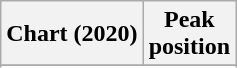<table class="wikitable sortable plainrowheaders" style="text-align:center">
<tr>
<th scope="col">Chart (2020)</th>
<th scope="col">Peak<br>position</th>
</tr>
<tr>
</tr>
<tr>
</tr>
<tr>
</tr>
<tr>
</tr>
<tr>
</tr>
<tr>
</tr>
<tr>
</tr>
<tr>
</tr>
</table>
